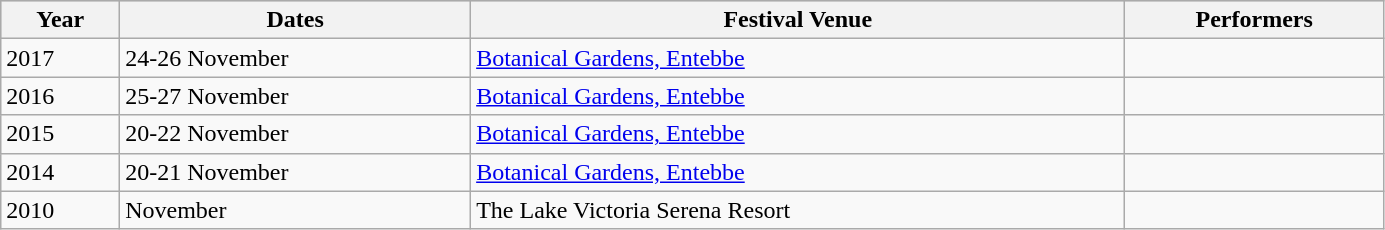<table class="wikitable" style="width:73%;">
<tr style="background:#ccc; text-align:center;">
<th>Year</th>
<th>Dates</th>
<th>Festival Venue</th>
<th>Performers</th>
</tr>
<tr>
<td>2017</td>
<td>24-26 November</td>
<td><a href='#'>Botanical Gardens, Entebbe</a></td>
<td></td>
</tr>
<tr>
<td>2016</td>
<td>25-27 November</td>
<td><a href='#'>Botanical Gardens, Entebbe</a></td>
<td></td>
</tr>
<tr>
<td>2015</td>
<td>20-22 November</td>
<td><a href='#'>Botanical Gardens, Entebbe</a></td>
<td></td>
</tr>
<tr>
<td>2014</td>
<td>20-21 November</td>
<td><a href='#'>Botanical Gardens, Entebbe</a></td>
<td></td>
</tr>
<tr>
<td>2010</td>
<td>November</td>
<td>The Lake Victoria Serena Resort</td>
<td></td>
</tr>
</table>
